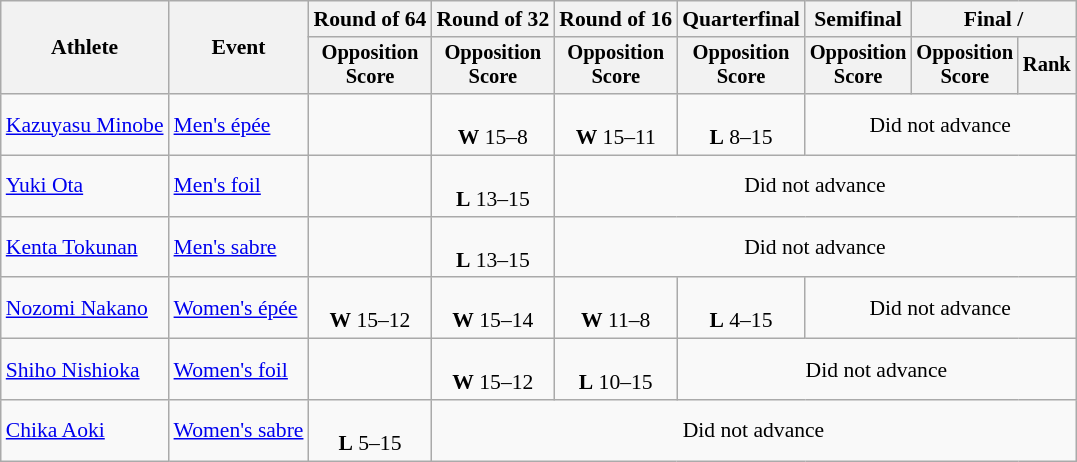<table class="wikitable" style="font-size:90%">
<tr>
<th rowspan=2>Athlete</th>
<th rowspan=2>Event</th>
<th>Round of 64</th>
<th>Round of 32</th>
<th>Round of 16</th>
<th>Quarterfinal</th>
<th>Semifinal</th>
<th colspan=2>Final / </th>
</tr>
<tr style="font-size:95%">
<th>Opposition<br>Score</th>
<th>Opposition<br>Score</th>
<th>Opposition<br>Score</th>
<th>Opposition<br>Score</th>
<th>Opposition<br>Score</th>
<th>Opposition<br>Score</th>
<th>Rank</th>
</tr>
<tr align=center>
<td align=left><a href='#'>Kazuyasu Minobe</a></td>
<td align=left><a href='#'>Men's épée</a></td>
<td></td>
<td><br><strong>W</strong> 15–8</td>
<td><br><strong>W</strong> 15–11</td>
<td><br><strong>L</strong> 8–15</td>
<td colspan=3>Did not advance</td>
</tr>
<tr align=center>
<td align=left><a href='#'>Yuki Ota</a></td>
<td align=left><a href='#'>Men's foil</a></td>
<td></td>
<td><br><strong>L</strong> 13–15</td>
<td colspan=5>Did not advance</td>
</tr>
<tr align=center>
<td align=left><a href='#'>Kenta Tokunan</a></td>
<td align=left><a href='#'>Men's sabre</a></td>
<td></td>
<td><br><strong>L</strong> 13–15</td>
<td colspan=5>Did not advance</td>
</tr>
<tr align=center>
<td align=left><a href='#'>Nozomi Nakano</a></td>
<td align=left><a href='#'>Women's épée</a></td>
<td><br><strong>W</strong> 15–12</td>
<td><br><strong>W</strong> 15–14</td>
<td><br><strong>W</strong> 11–8</td>
<td><br><strong>L</strong> 4–15</td>
<td colspan=3>Did not advance</td>
</tr>
<tr align=center>
<td align=left><a href='#'>Shiho Nishioka</a></td>
<td align=left><a href='#'>Women's foil</a></td>
<td></td>
<td><br><strong>W</strong> 15–12</td>
<td><br><strong>L</strong> 10–15</td>
<td colspan=4>Did not advance</td>
</tr>
<tr align=center>
<td align=left><a href='#'>Chika Aoki</a></td>
<td align=left><a href='#'>Women's sabre</a></td>
<td><br><strong>L</strong> 5–15</td>
<td colspan=6>Did not advance</td>
</tr>
</table>
